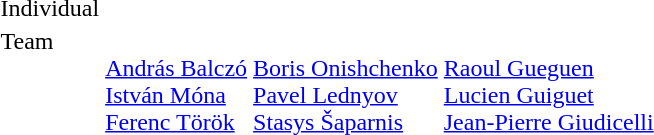<table>
<tr valign="top">
<td>Individual <br> </td>
<td></td>
<td></td>
<td></td>
</tr>
<tr valign="top">
<td>Team<br> </td>
<td><br><a href='#'>András Balczó</a><br><a href='#'>István Móna</a><br><a href='#'>Ferenc Török</a></td>
<td><br><a href='#'>Boris Onishchenko</a><br><a href='#'>Pavel Lednyov</a><br><a href='#'>Stasys Šaparnis</a></td>
<td><br><a href='#'>Raoul Gueguen</a><br><a href='#'>Lucien Guiguet</a><br><a href='#'>Jean-Pierre Giudicelli</a></td>
</tr>
<tr>
</tr>
</table>
